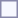<table style="border:1px solid #8888aa; background-color:#f7f8ff; padding:5px; font-size:95%; margin: 0px 12px 12px 0px;">
</table>
